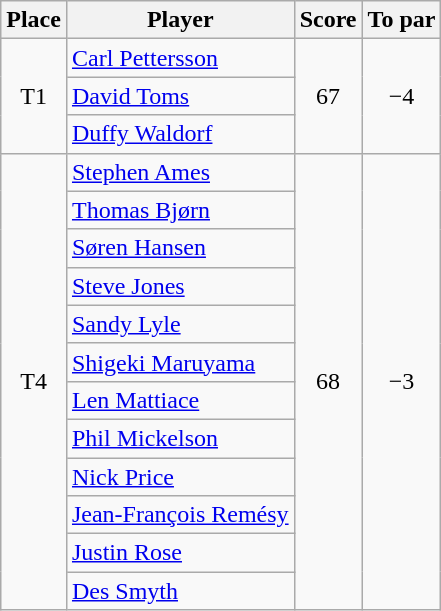<table class="wikitable">
<tr>
<th>Place</th>
<th>Player</th>
<th>Score</th>
<th>To par</th>
</tr>
<tr>
<td rowspan="3" style="text-align:center;">T1</td>
<td> <a href='#'>Carl Pettersson</a></td>
<td rowspan="3" style="text-align:center;">67</td>
<td rowspan="3" style="text-align:center;">−4</td>
</tr>
<tr>
<td> <a href='#'>David Toms</a></td>
</tr>
<tr>
<td> <a href='#'>Duffy Waldorf</a></td>
</tr>
<tr>
<td rowspan="12" style="text-align:center;">T4</td>
<td> <a href='#'>Stephen Ames</a></td>
<td rowspan="12" style="text-align:center;">68</td>
<td rowspan="12" style="text-align:center;">−3</td>
</tr>
<tr>
<td> <a href='#'>Thomas Bjørn</a></td>
</tr>
<tr>
<td> <a href='#'>Søren Hansen</a></td>
</tr>
<tr>
<td> <a href='#'>Steve Jones</a></td>
</tr>
<tr>
<td> <a href='#'>Sandy Lyle</a></td>
</tr>
<tr>
<td> <a href='#'>Shigeki Maruyama</a></td>
</tr>
<tr>
<td> <a href='#'>Len Mattiace</a></td>
</tr>
<tr>
<td> <a href='#'>Phil Mickelson</a></td>
</tr>
<tr>
<td> <a href='#'>Nick Price</a></td>
</tr>
<tr>
<td> <a href='#'>Jean-François Remésy</a></td>
</tr>
<tr>
<td> <a href='#'>Justin Rose</a></td>
</tr>
<tr>
<td> <a href='#'>Des Smyth</a></td>
</tr>
</table>
